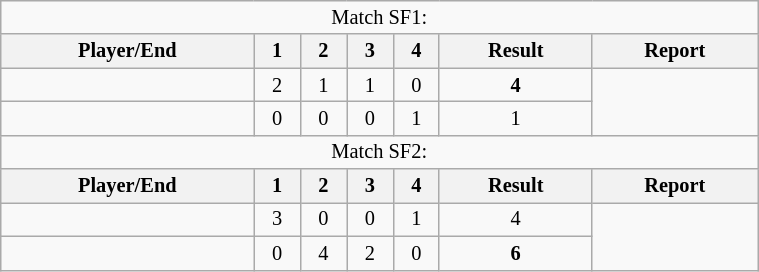<table class="wikitable" style=font-size:85%;text-align:center;width:40%>
<tr>
<td colspan=7>Match SF1:</td>
</tr>
<tr>
<th>Player/End</th>
<th>1</th>
<th>2</th>
<th>3</th>
<th>4</th>
<th>Result</th>
<th>Report</th>
</tr>
<tr>
<td align=left><strong></strong></td>
<td>2</td>
<td>1</td>
<td>1</td>
<td>0</td>
<td><strong>4</strong></td>
<td rowspan="2"></td>
</tr>
<tr>
<td align=left></td>
<td>0</td>
<td>0</td>
<td>0</td>
<td>1</td>
<td>1</td>
</tr>
<tr>
<td colspan=7>Match SF2:</td>
</tr>
<tr>
<th>Player/End</th>
<th>1</th>
<th>2</th>
<th>3</th>
<th>4</th>
<th>Result</th>
<th>Report</th>
</tr>
<tr>
<td align=left></td>
<td>3</td>
<td>0</td>
<td>0</td>
<td>1</td>
<td>4</td>
<td rowspan="2"></td>
</tr>
<tr>
<td align=left><strong></strong></td>
<td>0</td>
<td>4</td>
<td>2</td>
<td>0</td>
<td><strong>6</strong></td>
</tr>
</table>
